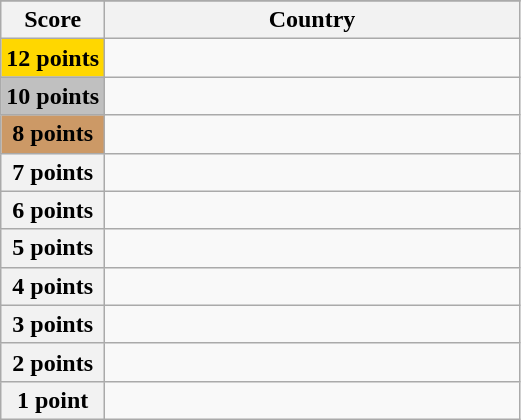<table class="wikitable">
<tr>
</tr>
<tr>
<th scope="col" width="20%">Score</th>
<th scope="col">Country</th>
</tr>
<tr>
<th scope="row" style="background:gold">12 points</th>
<td></td>
</tr>
<tr>
<th scope="row" style="background:silver">10 points</th>
<td></td>
</tr>
<tr>
<th scope="row" style="background:#CC9966">8 points</th>
<td></td>
</tr>
<tr>
<th scope="row">7 points</th>
<td></td>
</tr>
<tr>
<th scope="row">6 points</th>
<td></td>
</tr>
<tr>
<th scope="row">5 points</th>
<td></td>
</tr>
<tr>
<th scope="row">4 points</th>
<td></td>
</tr>
<tr>
<th scope="row">3 points</th>
<td></td>
</tr>
<tr>
<th scope="row">2 points</th>
<td></td>
</tr>
<tr>
<th scope="row">1 point</th>
<td></td>
</tr>
</table>
